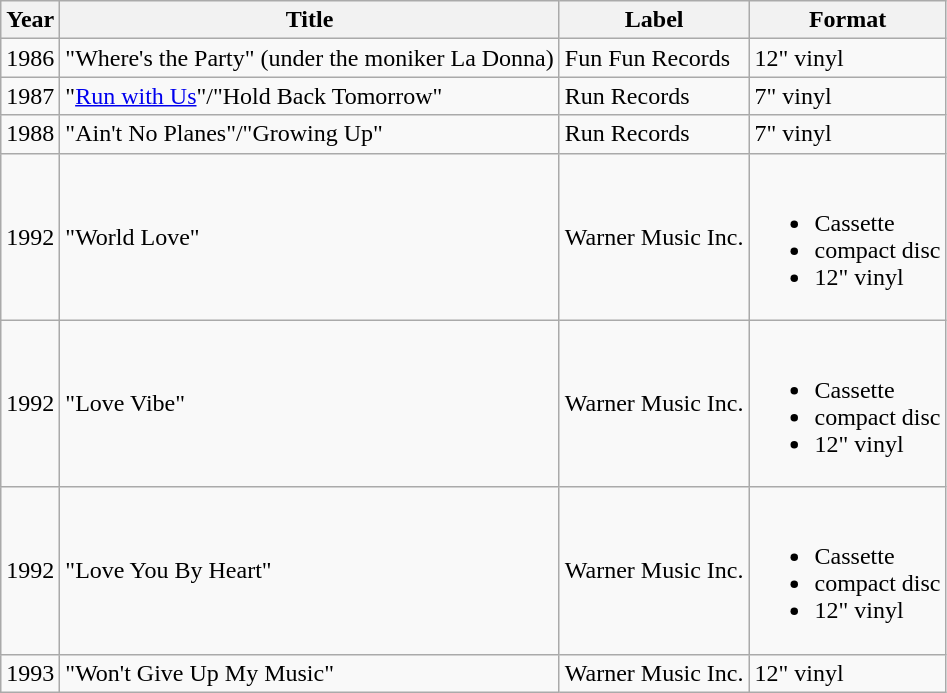<table class="wikitable">
<tr>
<th>Year</th>
<th>Title</th>
<th>Label</th>
<th>Format</th>
</tr>
<tr>
<td>1986</td>
<td>"Where's the Party" (under the moniker La Donna)</td>
<td>Fun Fun Records</td>
<td>12" vinyl</td>
</tr>
<tr>
<td>1987</td>
<td>"<a href='#'>Run with Us</a>"/"Hold Back Tomorrow"</td>
<td>Run Records</td>
<td>7" vinyl</td>
</tr>
<tr>
<td>1988</td>
<td>"Ain't No Planes"/"Growing Up"</td>
<td>Run Records</td>
<td>7" vinyl</td>
</tr>
<tr>
<td>1992</td>
<td>"World Love"</td>
<td>Warner Music Inc.</td>
<td><br><ul><li>Cassette</li><li>compact disc</li><li>12" vinyl</li></ul></td>
</tr>
<tr>
<td>1992</td>
<td>"Love Vibe"</td>
<td>Warner Music Inc.</td>
<td><br><ul><li>Cassette</li><li>compact disc</li><li>12" vinyl</li></ul></td>
</tr>
<tr>
<td>1992</td>
<td>"Love You By Heart"</td>
<td>Warner Music Inc.</td>
<td><br><ul><li>Cassette</li><li>compact disc</li><li>12" vinyl</li></ul></td>
</tr>
<tr>
<td>1993</td>
<td>"Won't Give Up My Music"</td>
<td>Warner Music Inc.</td>
<td>12" vinyl</td>
</tr>
</table>
